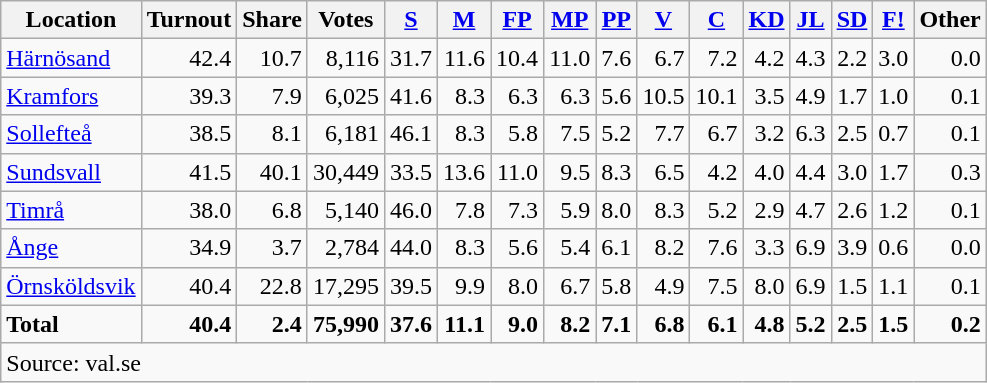<table class="wikitable sortable" style=text-align:right>
<tr>
<th>Location</th>
<th>Turnout</th>
<th>Share</th>
<th>Votes</th>
<th><a href='#'>S</a></th>
<th><a href='#'>M</a></th>
<th><a href='#'>FP</a></th>
<th><a href='#'>MP</a></th>
<th><a href='#'>PP</a></th>
<th><a href='#'>V</a></th>
<th><a href='#'>C</a></th>
<th><a href='#'>KD</a></th>
<th><a href='#'>JL</a></th>
<th><a href='#'>SD</a></th>
<th><a href='#'>F!</a></th>
<th>Other</th>
</tr>
<tr>
<td align=left><a href='#'>Härnösand</a></td>
<td>42.4</td>
<td>10.7</td>
<td>8,116</td>
<td>31.7</td>
<td>11.6</td>
<td>10.4</td>
<td>11.0</td>
<td>7.6</td>
<td>6.7</td>
<td>7.2</td>
<td>4.2</td>
<td>4.3</td>
<td>2.2</td>
<td>3.0</td>
<td>0.0</td>
</tr>
<tr>
<td align=left><a href='#'>Kramfors</a></td>
<td>39.3</td>
<td>7.9</td>
<td>6,025</td>
<td>41.6</td>
<td>8.3</td>
<td>6.3</td>
<td>6.3</td>
<td>5.6</td>
<td>10.5</td>
<td>10.1</td>
<td>3.5</td>
<td>4.9</td>
<td>1.7</td>
<td>1.0</td>
<td>0.1</td>
</tr>
<tr>
<td align=left><a href='#'>Sollefteå</a></td>
<td>38.5</td>
<td>8.1</td>
<td>6,181</td>
<td>46.1</td>
<td>8.3</td>
<td>5.8</td>
<td>7.5</td>
<td>5.2</td>
<td>7.7</td>
<td>6.7</td>
<td>3.2</td>
<td>6.3</td>
<td>2.5</td>
<td>0.7</td>
<td>0.1</td>
</tr>
<tr>
<td align=left><a href='#'>Sundsvall</a></td>
<td>41.5</td>
<td>40.1</td>
<td>30,449</td>
<td>33.5</td>
<td>13.6</td>
<td>11.0</td>
<td>9.5</td>
<td>8.3</td>
<td>6.5</td>
<td>4.2</td>
<td>4.0</td>
<td>4.4</td>
<td>3.0</td>
<td>1.7</td>
<td>0.3</td>
</tr>
<tr>
<td align=left><a href='#'>Timrå</a></td>
<td>38.0</td>
<td>6.8</td>
<td>5,140</td>
<td>46.0</td>
<td>7.8</td>
<td>7.3</td>
<td>5.9</td>
<td>8.0</td>
<td>8.3</td>
<td>5.2</td>
<td>2.9</td>
<td>4.7</td>
<td>2.6</td>
<td>1.2</td>
<td>0.1</td>
</tr>
<tr>
<td align=left><a href='#'>Ånge</a></td>
<td>34.9</td>
<td>3.7</td>
<td>2,784</td>
<td>44.0</td>
<td>8.3</td>
<td>5.6</td>
<td>5.4</td>
<td>6.1</td>
<td>8.2</td>
<td>7.6</td>
<td>3.3</td>
<td>6.9</td>
<td>3.9</td>
<td>0.6</td>
<td>0.0</td>
</tr>
<tr>
<td align=left><a href='#'>Örnsköldsvik</a></td>
<td>40.4</td>
<td>22.8</td>
<td>17,295</td>
<td>39.5</td>
<td>9.9</td>
<td>8.0</td>
<td>6.7</td>
<td>5.8</td>
<td>4.9</td>
<td>7.5</td>
<td>8.0</td>
<td>6.9</td>
<td>1.5</td>
<td>1.1</td>
<td>0.1</td>
</tr>
<tr>
<td align=left><strong>Total</strong></td>
<td><strong>40.4</strong></td>
<td><strong>2.4</strong></td>
<td><strong>75,990</strong></td>
<td><strong>37.6</strong></td>
<td><strong>11.1</strong></td>
<td><strong>9.0</strong></td>
<td><strong>8.2</strong></td>
<td><strong>7.1</strong></td>
<td><strong>6.8</strong></td>
<td><strong>6.1</strong></td>
<td><strong>4.8</strong></td>
<td><strong>5.2</strong></td>
<td><strong>2.5</strong></td>
<td><strong>1.5</strong></td>
<td><strong>0.2</strong></td>
</tr>
<tr>
<td align=left colspan=16>Source: val.se </td>
</tr>
</table>
